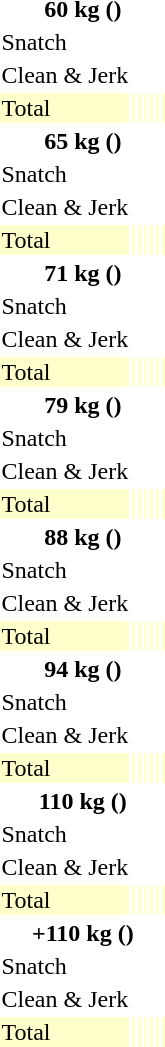<table>
<tr>
<th colspan=7>60 kg ()</th>
</tr>
<tr>
<td>Snatch</td>
<td></td>
<td></td>
<td></td>
<td></td>
<td></td>
<td></td>
</tr>
<tr>
<td>Clean & Jerk</td>
<td></td>
<td></td>
<td></td>
<td></td>
<td></td>
<td></td>
</tr>
<tr bgcolor=ffffcc>
<td>Total</td>
<td></td>
<td></td>
<td></td>
<td></td>
<td></td>
<td></td>
</tr>
<tr>
<th colspan=7>65 kg ()</th>
</tr>
<tr>
<td>Snatch</td>
<td></td>
<td></td>
<td></td>
<td></td>
<td></td>
<td></td>
</tr>
<tr>
<td>Clean & Jerk</td>
<td></td>
<td></td>
<td></td>
<td></td>
<td></td>
<td></td>
</tr>
<tr bgcolor=ffffcc>
<td>Total</td>
<td></td>
<td></td>
<td></td>
<td></td>
<td></td>
<td></td>
</tr>
<tr>
<th colspan=7>71 kg ()</th>
</tr>
<tr>
<td>Snatch</td>
<td></td>
<td></td>
<td></td>
<td></td>
<td></td>
<td></td>
</tr>
<tr>
<td>Clean & Jerk</td>
<td></td>
<td></td>
<td></td>
<td></td>
<td></td>
<td></td>
</tr>
<tr bgcolor=ffffcc>
<td>Total</td>
<td></td>
<td></td>
<td></td>
<td></td>
<td></td>
<td></td>
</tr>
<tr>
<th colspan=7>79 kg ()</th>
</tr>
<tr>
<td>Snatch</td>
<td></td>
<td></td>
<td></td>
<td></td>
<td></td>
<td></td>
</tr>
<tr>
<td>Clean & Jerk</td>
<td></td>
<td></td>
<td></td>
<td></td>
<td></td>
<td></td>
</tr>
<tr bgcolor=ffffcc>
<td>Total</td>
<td></td>
<td></td>
<td></td>
<td></td>
<td></td>
<td></td>
</tr>
<tr>
<th colspan=7>88 kg ()</th>
</tr>
<tr>
<td>Snatch</td>
<td></td>
<td></td>
<td></td>
<td></td>
<td></td>
<td></td>
</tr>
<tr>
<td>Clean & Jerk</td>
<td></td>
<td></td>
<td></td>
<td></td>
<td></td>
<td></td>
</tr>
<tr bgcolor=ffffcc>
<td>Total</td>
<td></td>
<td></td>
<td></td>
<td></td>
<td></td>
<td></td>
</tr>
<tr>
<th colspan=7>94 kg ()</th>
</tr>
<tr>
<td>Snatch</td>
<td></td>
<td></td>
<td></td>
<td></td>
<td></td>
<td></td>
</tr>
<tr>
<td>Clean & Jerk</td>
<td></td>
<td></td>
<td></td>
<td></td>
<td></td>
<td></td>
</tr>
<tr bgcolor=ffffcc>
<td>Total</td>
<td></td>
<td></td>
<td></td>
<td></td>
<td></td>
<td></td>
</tr>
<tr>
<th colspan=7>110 kg ()</th>
</tr>
<tr>
<td>Snatch</td>
<td></td>
<td></td>
<td></td>
<td></td>
<td></td>
<td></td>
</tr>
<tr>
<td>Clean & Jerk</td>
<td></td>
<td></td>
<td></td>
<td></td>
<td></td>
<td></td>
</tr>
<tr bgcolor=ffffcc>
<td>Total</td>
<td></td>
<td></td>
<td></td>
<td></td>
<td></td>
<td></td>
</tr>
<tr>
<th colspan=7>+110 kg ()</th>
</tr>
<tr>
<td>Snatch</td>
<td></td>
<td></td>
<td></td>
<td></td>
<td></td>
<td></td>
</tr>
<tr>
<td>Clean & Jerk</td>
<td></td>
<td></td>
<td></td>
<td></td>
<td></td>
<td></td>
</tr>
<tr bgcolor=ffffcc>
<td>Total</td>
<td></td>
<td></td>
<td></td>
<td></td>
<td></td>
<td></td>
</tr>
</table>
